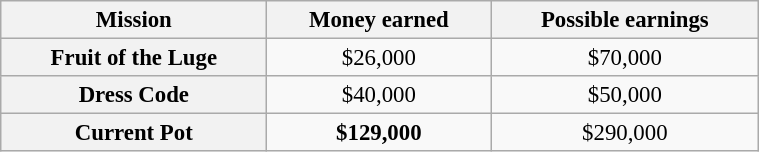<table class="wikitable plainrowheaders floatright" style="font-size: 95%; margin: 10px; text-align: center;" align="right" width="40%">
<tr>
<th scope="col">Mission</th>
<th scope="col">Money earned</th>
<th scope="col">Possible earnings</th>
</tr>
<tr>
<th scope="row">Fruit of the Luge</th>
<td>$26,000</td>
<td>$70,000</td>
</tr>
<tr>
<th scope="row">Dress Code</th>
<td>$40,000</td>
<td>$50,000</td>
</tr>
<tr>
<th scope="row"><strong><span>Current Pot</span></strong></th>
<td><strong><span>$129,000</span></strong></td>
<td>$290,000</td>
</tr>
</table>
